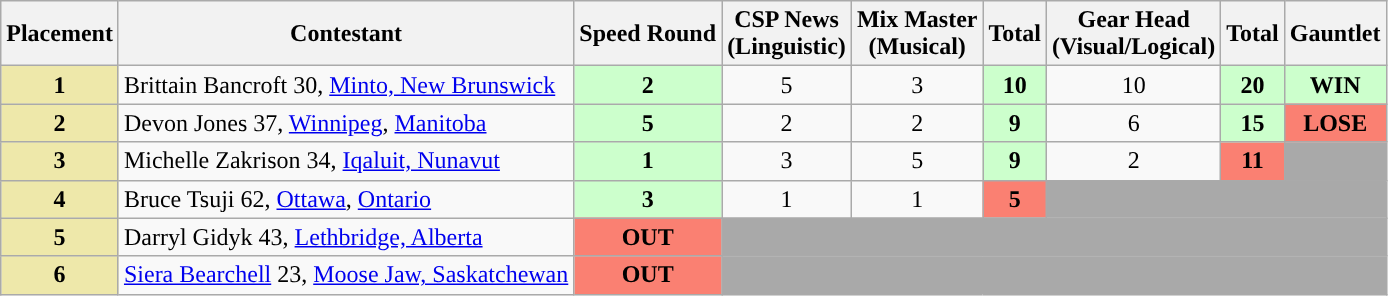<table class="wikitable" style="text-align:center;">
<tr>
<th>Placement</th>
<th>Contestant</th>
<th>Speed Round</th>
<th>CSP News<br>(Linguistic)</th>
<th>Mix Master<br>(Musical)</th>
<th>Total</th>
<th>Gear Head<br>(Visual/Logical)</th>
<th>Total</th>
<th>Gauntlet</th>
</tr>
<tr>
<td bgcolor="palegoldenrod"><strong>1</strong></td>
<td align="left">Brittain Bancroft 30, <a href='#'>Minto, New Brunswick</a></td>
<td bgcolor="#cfc"><strong>2</strong></td>
<td>5</td>
<td>3</td>
<td bgcolor="#cfc"><strong>10</strong></td>
<td>10</td>
<td bgcolor="#cfc"><strong>20</strong></td>
<td bgcolor="#cfc"><strong>WIN</strong></td>
</tr>
<tr>
<td bgcolor="palegoldenrod"><strong>2</strong></td>
<td align="left">Devon Jones 37, <a href='#'>Winnipeg</a>, <a href='#'>Manitoba</a></td>
<td bgcolor="#cfc"><strong>5</strong></td>
<td>2</td>
<td>2</td>
<td bgcolor="#cfc"><strong>9</strong></td>
<td>6</td>
<td bgcolor="#cfc"><strong>15</strong></td>
<td bgcolor="salmon"><strong>LOSE</strong></td>
</tr>
<tr>
<td bgcolor="palegoldenrod"><strong>3</strong></td>
<td align="left">Michelle Zakrison 34, <a href='#'>Iqaluit, Nunavut</a></td>
<td bgcolor="#cfc"><strong>1</strong></td>
<td>3</td>
<td>5</td>
<td bgcolor="#cfc"><strong>9</strong></td>
<td>2</td>
<td bgcolor="salmon"><strong>11</strong></td>
<td bgcolor="darkgrey"></td>
</tr>
<tr>
<td bgcolor="palegoldenrod"><strong>4</strong></td>
<td align="left">Bruce Tsuji 62, <a href='#'>Ottawa</a>, <a href='#'>Ontario</a></td>
<td bgcolor="#cfc"><strong>3</strong></td>
<td>1</td>
<td>1</td>
<td bgcolor="salmon"><strong>5</strong></td>
<td bgcolor="darkgrey" colspan="3"></td>
</tr>
<tr>
<td bgcolor="palegoldenrod"><strong>5</strong></td>
<td align="left">Darryl Gidyk 43, <a href='#'>Lethbridge, Alberta</a></td>
<td bgcolor="salmon"><strong>OUT</strong></td>
<td bgcolor="darkgrey" colspan="6"></td>
</tr>
<tr>
<td bgcolor="palegoldenrod"><strong>6</strong></td>
<td align="left"><a href='#'>Siera Bearchell</a> 23, <a href='#'>Moose Jaw, Saskatchewan</a></td>
<td bgcolor="salmon"><strong>OUT</strong></td>
<td bgcolor="darkgrey" colspan="6"></td>
</tr>
</table>
